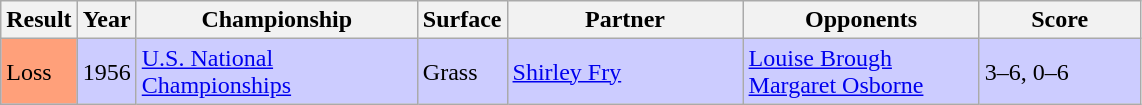<table class="sortable wikitable">
<tr>
<th style="width:40px">Result</th>
<th style="width:30px">Year</th>
<th style="width:180px">Championship</th>
<th style="width:50px">Surface</th>
<th style="width:150px">Partner</th>
<th style="width:150px">Opponents</th>
<th style="width:100px" class="unsortable">Score</th>
</tr>
<tr style="background:#ccf;">
<td style="background:#ffa07a;">Loss</td>
<td>1956</td>
<td><a href='#'>U.S. National Championships</a></td>
<td>Grass</td>
<td> <a href='#'>Shirley Fry</a></td>
<td> <a href='#'>Louise Brough</a> <br>  <a href='#'>Margaret Osborne</a></td>
<td>3–6, 0–6</td>
</tr>
</table>
